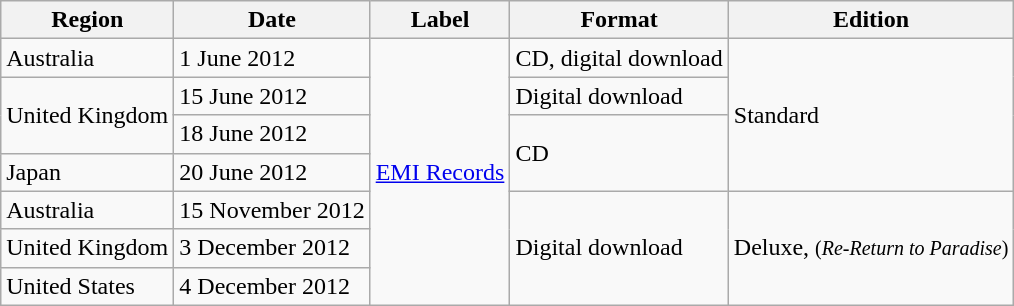<table class=wikitable>
<tr>
<th>Region</th>
<th>Date</th>
<th>Label</th>
<th>Format</th>
<th>Edition</th>
</tr>
<tr>
<td>Australia</td>
<td>1 June 2012</td>
<td rowspan="7"><a href='#'>EMI Records</a></td>
<td>CD, digital download</td>
<td rowspan="4">Standard</td>
</tr>
<tr>
<td rowspan="2">United Kingdom</td>
<td>15 June 2012</td>
<td>Digital download</td>
</tr>
<tr>
<td>18 June 2012</td>
<td rowspan="2">CD</td>
</tr>
<tr>
<td>Japan</td>
<td>20 June 2012</td>
</tr>
<tr>
<td>Australia</td>
<td>15 November 2012</td>
<td rowspan="3">Digital download</td>
<td rowspan="3">Deluxe, <small>(<em>Re-Return to Paradise</em>)</small></td>
</tr>
<tr>
<td>United Kingdom</td>
<td>3 December 2012</td>
</tr>
<tr>
<td>United States</td>
<td>4 December 2012</td>
</tr>
</table>
